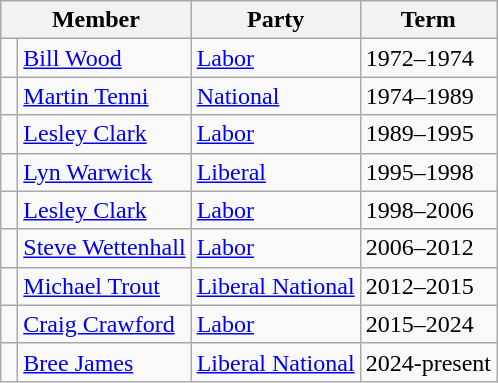<table class="wikitable">
<tr>
<th colspan="2">Member</th>
<th>Party</th>
<th>Term</th>
</tr>
<tr>
<td> </td>
<td><a href='#'>Bill Wood</a></td>
<td><a href='#'>Labor</a></td>
<td>1972–1974</td>
</tr>
<tr>
<td> </td>
<td><a href='#'>Martin Tenni</a></td>
<td><a href='#'>National</a></td>
<td>1974–1989</td>
</tr>
<tr>
<td> </td>
<td><a href='#'>Lesley Clark</a></td>
<td><a href='#'>Labor</a></td>
<td>1989–1995</td>
</tr>
<tr>
<td> </td>
<td><a href='#'>Lyn Warwick</a></td>
<td><a href='#'>Liberal</a></td>
<td>1995–1998</td>
</tr>
<tr>
<td> </td>
<td><a href='#'>Lesley Clark</a></td>
<td><a href='#'>Labor</a></td>
<td>1998–2006</td>
</tr>
<tr>
<td> </td>
<td><a href='#'>Steve Wettenhall</a></td>
<td><a href='#'>Labor</a></td>
<td>2006–2012</td>
</tr>
<tr>
<td> </td>
<td><a href='#'>Michael Trout</a></td>
<td><a href='#'>Liberal National</a></td>
<td>2012–2015</td>
</tr>
<tr>
<td> </td>
<td><a href='#'>Craig Crawford</a></td>
<td><a href='#'>Labor</a></td>
<td>2015–2024</td>
</tr>
<tr>
<td> </td>
<td><a href='#'>Bree James</a></td>
<td><a href='#'>Liberal National</a></td>
<td>2024-present</td>
</tr>
</table>
